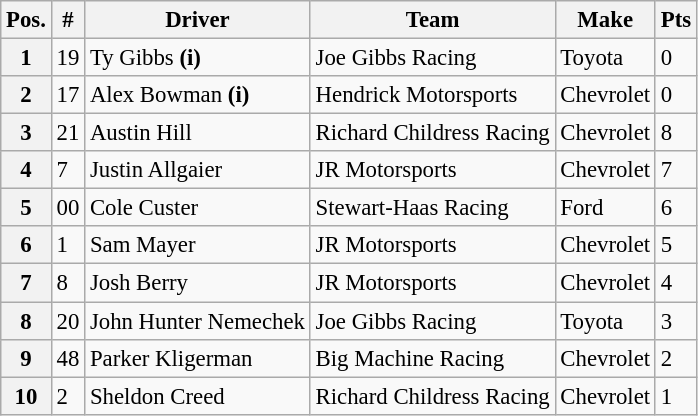<table class="wikitable" style="font-size:95%">
<tr>
<th>Pos.</th>
<th>#</th>
<th>Driver</th>
<th>Team</th>
<th>Make</th>
<th>Pts</th>
</tr>
<tr>
<th>1</th>
<td>19</td>
<td>Ty Gibbs <strong>(i)</strong></td>
<td>Joe Gibbs Racing</td>
<td>Toyota</td>
<td>0</td>
</tr>
<tr>
<th>2</th>
<td>17</td>
<td>Alex Bowman <strong>(i)</strong></td>
<td>Hendrick Motorsports</td>
<td>Chevrolet</td>
<td>0</td>
</tr>
<tr>
<th>3</th>
<td>21</td>
<td>Austin Hill</td>
<td>Richard Childress Racing</td>
<td>Chevrolet</td>
<td>8</td>
</tr>
<tr>
<th>4</th>
<td>7</td>
<td>Justin Allgaier</td>
<td>JR Motorsports</td>
<td>Chevrolet</td>
<td>7</td>
</tr>
<tr>
<th>5</th>
<td>00</td>
<td>Cole Custer</td>
<td>Stewart-Haas Racing</td>
<td>Ford</td>
<td>6</td>
</tr>
<tr>
<th>6</th>
<td>1</td>
<td>Sam Mayer</td>
<td>JR Motorsports</td>
<td>Chevrolet</td>
<td>5</td>
</tr>
<tr>
<th>7</th>
<td>8</td>
<td>Josh Berry</td>
<td>JR Motorsports</td>
<td>Chevrolet</td>
<td>4</td>
</tr>
<tr>
<th>8</th>
<td>20</td>
<td>John Hunter Nemechek</td>
<td>Joe Gibbs Racing</td>
<td>Toyota</td>
<td>3</td>
</tr>
<tr>
<th>9</th>
<td>48</td>
<td>Parker Kligerman</td>
<td>Big Machine Racing</td>
<td>Chevrolet</td>
<td>2</td>
</tr>
<tr>
<th>10</th>
<td>2</td>
<td>Sheldon Creed</td>
<td>Richard Childress Racing</td>
<td>Chevrolet</td>
<td>1</td>
</tr>
</table>
